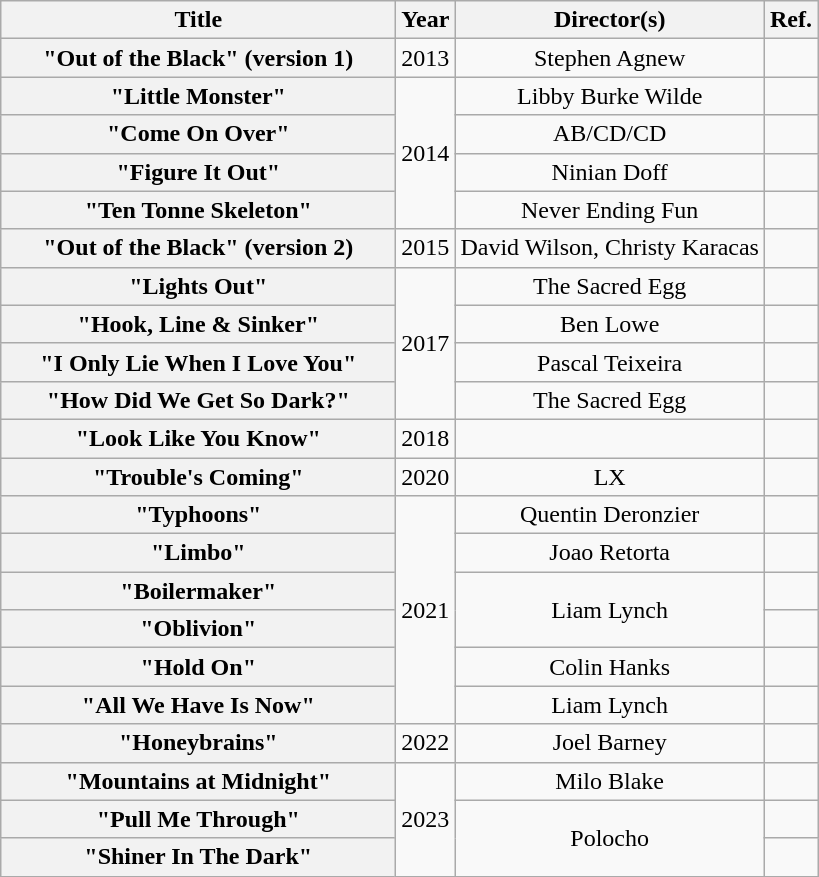<table class="wikitable plainrowheaders" style="text-align:center;">
<tr>
<th scope="col" style="width:16em;">Title</th>
<th scope="col">Year</th>
<th scope="col">Director(s)</th>
<th scope="col">Ref.</th>
</tr>
<tr>
<th scope="row">"Out of the Black" (version 1)</th>
<td>2013</td>
<td>Stephen Agnew</td>
<td align="center"></td>
</tr>
<tr>
<th scope="row">"Little Monster"</th>
<td rowspan="4">2014</td>
<td>Libby Burke Wilde</td>
<td align="center"></td>
</tr>
<tr>
<th scope="row">"Come On Over"</th>
<td>AB/CD/CD</td>
<td align="center"></td>
</tr>
<tr>
<th scope="row">"Figure It Out"</th>
<td>Ninian Doff</td>
<td align="center"></td>
</tr>
<tr>
<th scope="row">"Ten Tonne Skeleton"</th>
<td>Never Ending Fun</td>
<td align="center"></td>
</tr>
<tr>
<th scope="row">"Out of the Black" (version 2)</th>
<td>2015</td>
<td>David Wilson, Christy Karacas</td>
<td align="center"></td>
</tr>
<tr>
<th scope="row">"Lights Out"</th>
<td rowspan="4">2017</td>
<td>The Sacred Egg</td>
<td align="center"></td>
</tr>
<tr>
<th scope="row">"Hook, Line & Sinker"</th>
<td>Ben Lowe</td>
<td align="center"></td>
</tr>
<tr>
<th scope="row">"I Only Lie When I Love You"</th>
<td>Pascal Teixeira</td>
<td align="center"></td>
</tr>
<tr>
<th scope="row">"How Did We Get So Dark?"</th>
<td>The Sacred Egg</td>
<td align="center"></td>
</tr>
<tr>
<th scope="row">"Look Like You Know"</th>
<td>2018</td>
<td></td>
<td align="center"></td>
</tr>
<tr>
<th scope="row">"Trouble's Coming"</th>
<td>2020</td>
<td>LX</td>
<td align="center"></td>
</tr>
<tr>
<th scope="row">"Typhoons"</th>
<td rowspan="6">2021</td>
<td>Quentin Deronzier</td>
<td align="center"></td>
</tr>
<tr>
<th scope="row">"Limbo"</th>
<td>Joao Retorta</td>
<td align="center"></td>
</tr>
<tr>
<th scope="row">"Boilermaker"</th>
<td rowspan="2">Liam Lynch</td>
<td align="center"></td>
</tr>
<tr>
<th scope="row">"Oblivion"</th>
<td align="center"></td>
</tr>
<tr>
<th scope="row">"Hold On"</th>
<td>Colin Hanks</td>
<td align="center"></td>
</tr>
<tr>
<th scope="row">"All We Have Is Now"</th>
<td>Liam Lynch</td>
<td align="center"></td>
</tr>
<tr>
<th scope="row">"Honeybrains"</th>
<td>2022</td>
<td>Joel Barney</td>
<td align="center"></td>
</tr>
<tr>
<th scope="row">"Mountains at Midnight"</th>
<td rowspan="3">2023</td>
<td>Milo Blake</td>
<td align="center"></td>
</tr>
<tr>
<th scope="row">"Pull Me Through"</th>
<td rowspan="2">Polocho</td>
<td align="center"></td>
</tr>
<tr>
<th scope="row">"Shiner In The Dark"</th>
<td align="center"></td>
</tr>
</table>
